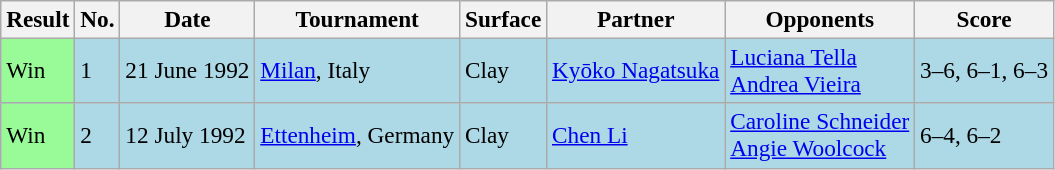<table class="sortable wikitable" style=font-size:97%>
<tr>
<th>Result</th>
<th>No.</th>
<th>Date</th>
<th>Tournament</th>
<th>Surface</th>
<th>Partner</th>
<th>Opponents</th>
<th class="unsortable">Score</th>
</tr>
<tr style="background:lightblue;">
<td style="background:#98FB98;">Win</td>
<td>1</td>
<td>21 June 1992</td>
<td><a href='#'>Milan</a>, Italy</td>
<td>Clay</td>
<td> <a href='#'>Kyōko Nagatsuka</a></td>
<td> <a href='#'>Luciana Tella</a> <br>  <a href='#'>Andrea Vieira</a></td>
<td>3–6, 6–1, 6–3</td>
</tr>
<tr style="background:lightblue;">
<td style="background:#98FB98;">Win</td>
<td>2</td>
<td>12 July 1992</td>
<td><a href='#'>Ettenheim</a>, Germany</td>
<td>Clay</td>
<td> <a href='#'>Chen Li</a></td>
<td> <a href='#'>Caroline Schneider</a> <br>   <a href='#'>Angie Woolcock</a></td>
<td>6–4, 6–2</td>
</tr>
</table>
